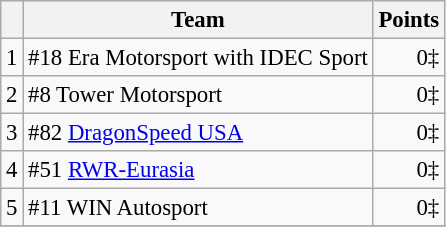<table class="wikitable" style="font-size: 95%;">
<tr>
<th scope="col"></th>
<th scope="col">Team</th>
<th scope="col">Points</th>
</tr>
<tr>
<td align=center>1</td>
<td> #18 Era Motorsport with IDEC Sport</td>
<td align=right>0‡</td>
</tr>
<tr>
<td align=center>2</td>
<td> #8 Tower Motorsport</td>
<td align=right>0‡</td>
</tr>
<tr>
<td align=center>3</td>
<td> #82 <a href='#'>DragonSpeed USA</a></td>
<td align=right>0‡</td>
</tr>
<tr>
<td align=center>4</td>
<td> #51 <a href='#'>RWR-Eurasia</a></td>
<td align=right>0‡</td>
</tr>
<tr>
<td align=center>5</td>
<td> #11 WIN Autosport</td>
<td align=right>0‡</td>
</tr>
<tr>
</tr>
</table>
